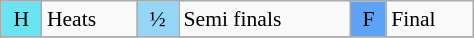<table class="wikitable" style="margin:0.5em auto; font-size:90%;position:relative;" width=25%;>
<tr>
<td bgcolor="#6be4f2" align=center>H</td>
<td>Heats</td>
<td bgcolor="#95d6f7" align=center>½</td>
<td>Semi finals</td>
<td bgcolor="#5ea2f7" align=center>F</td>
<td>Final</td>
</tr>
<tr>
</tr>
</table>
